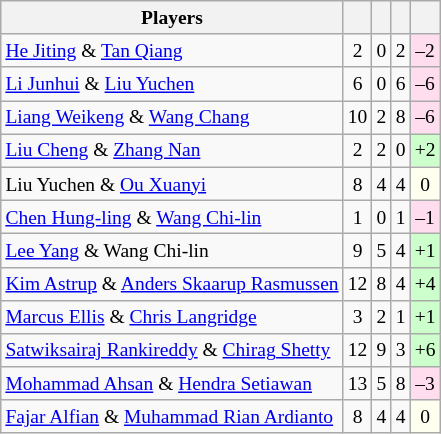<table class=wikitable style="text-align:center; font-size:small">
<tr>
<th>Players</th>
<th></th>
<th></th>
<th></th>
<th></th>
</tr>
<tr>
<td align="left"> <a href='#'>He Jiting</a> & <a href='#'>Tan Qiang</a></td>
<td>2</td>
<td>0</td>
<td>2</td>
<td bgcolor="#ffddee">–2</td>
</tr>
<tr>
<td align="left"> <a href='#'>Li Junhui</a> & <a href='#'>Liu Yuchen</a></td>
<td>6</td>
<td>0</td>
<td>6</td>
<td bgcolor="#ffddee">–6</td>
</tr>
<tr>
<td align="left"> <a href='#'>Liang Weikeng</a> & <a href='#'>Wang Chang</a></td>
<td>10</td>
<td>2</td>
<td>8</td>
<td bgcolor="#ffddee">–6</td>
</tr>
<tr>
<td align="left"> <a href='#'>Liu Cheng</a> & <a href='#'>Zhang Nan</a></td>
<td>2</td>
<td>2</td>
<td>0</td>
<td bgcolor="#ccffcc">+2</td>
</tr>
<tr>
<td align="left"> Liu Yuchen & <a href='#'>Ou Xuanyi</a></td>
<td>8</td>
<td>4</td>
<td>4</td>
<td bgcolor="#fffff0">0</td>
</tr>
<tr>
<td align="left"> <a href='#'>Chen Hung-ling</a> & <a href='#'>Wang Chi-lin</a></td>
<td>1</td>
<td>0</td>
<td>1</td>
<td bgcolor="#ffddee">–1</td>
</tr>
<tr>
<td align="left"> <a href='#'>Lee Yang</a> &  Wang Chi-lin</td>
<td>9</td>
<td>5</td>
<td>4</td>
<td bgcolor="#ccffcc">+1</td>
</tr>
<tr>
<td align="left"> <a href='#'>Kim Astrup</a> & <a href='#'>Anders Skaarup Rasmussen</a></td>
<td>12</td>
<td>8</td>
<td>4</td>
<td bgcolor="#ccffcc">+4</td>
</tr>
<tr>
<td align="left"> <a href='#'>Marcus Ellis</a> & <a href='#'>Chris Langridge</a></td>
<td>3</td>
<td>2</td>
<td>1</td>
<td bgcolor="#ccffcc">+1</td>
</tr>
<tr>
<td align="left"> <a href='#'>Satwiksairaj Rankireddy</a> & <a href='#'>Chirag Shetty</a></td>
<td>12</td>
<td>9</td>
<td>3</td>
<td bgcolor="#ccffcc">+6</td>
</tr>
<tr>
<td align="left"> <a href='#'>Mohammad Ahsan</a> & <a href='#'>Hendra Setiawan</a></td>
<td>13</td>
<td>5</td>
<td>8</td>
<td bgcolor="#ffddee">–3</td>
</tr>
<tr>
<td align="left"> <a href='#'>Fajar Alfian</a> & <a href='#'>Muhammad Rian Ardianto</a></td>
<td>8</td>
<td>4</td>
<td>4</td>
<td bgcolor="#fffff0">0</td>
</tr>
</table>
